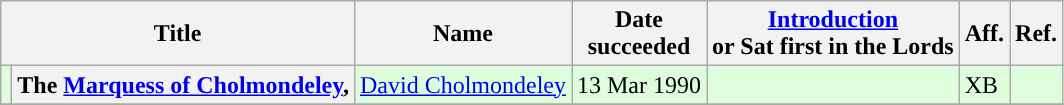<table class="wikitable plainrowheaders sortable">
<tr>
<th scope="col" colspan=2>Title</th>
<th scope="col">Name</th>
<th scope="col" data-sort-type="date">Date<br>succeeded</th>
<th scope="col" data-sort-type="date"><a href='#'>Introduction</a><br>or Sat first in the Lords</th>
<th scope="col"><abbr>Aff.</abbr></th>
<th scope="col"><abbr>Ref.</abbr></th>
</tr>
<tr style="background:#DDFDDD;">
<td style="background-color:"></td>
<th scope="row" data-sort-value="Cholmondeley">The <a href='#'>Marquess of Cholmondeley</a>, </th>
<td><a href='#'>David Cholmondeley</a></td>
<td align=center>13 Mar 1990</td>
<td align=center></td>
<td><abbr>XB</abbr></td>
<td align=center></td>
</tr>
<tr>
</tr>
</table>
